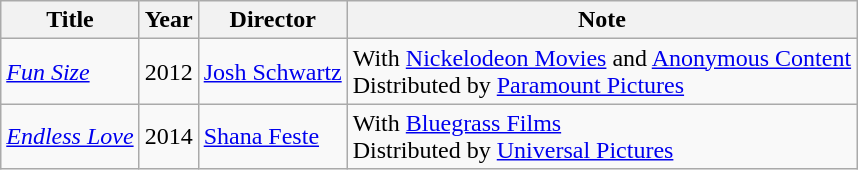<table class="sortable wikitable">
<tr>
<th>Title</th>
<th>Year</th>
<th>Director</th>
<th>Note</th>
</tr>
<tr>
<td><em><a href='#'>Fun Size</a></em></td>
<td>2012</td>
<td><a href='#'>Josh Schwartz</a></td>
<td>With <a href='#'>Nickelodeon Movies</a> and <a href='#'>Anonymous Content</a><br>Distributed by <a href='#'>Paramount Pictures</a></td>
</tr>
<tr>
<td><em><a href='#'>Endless Love</a></em></td>
<td>2014</td>
<td><a href='#'>Shana Feste</a></td>
<td>With <a href='#'>Bluegrass Films</a><br>Distributed by <a href='#'>Universal Pictures</a></td>
</tr>
</table>
